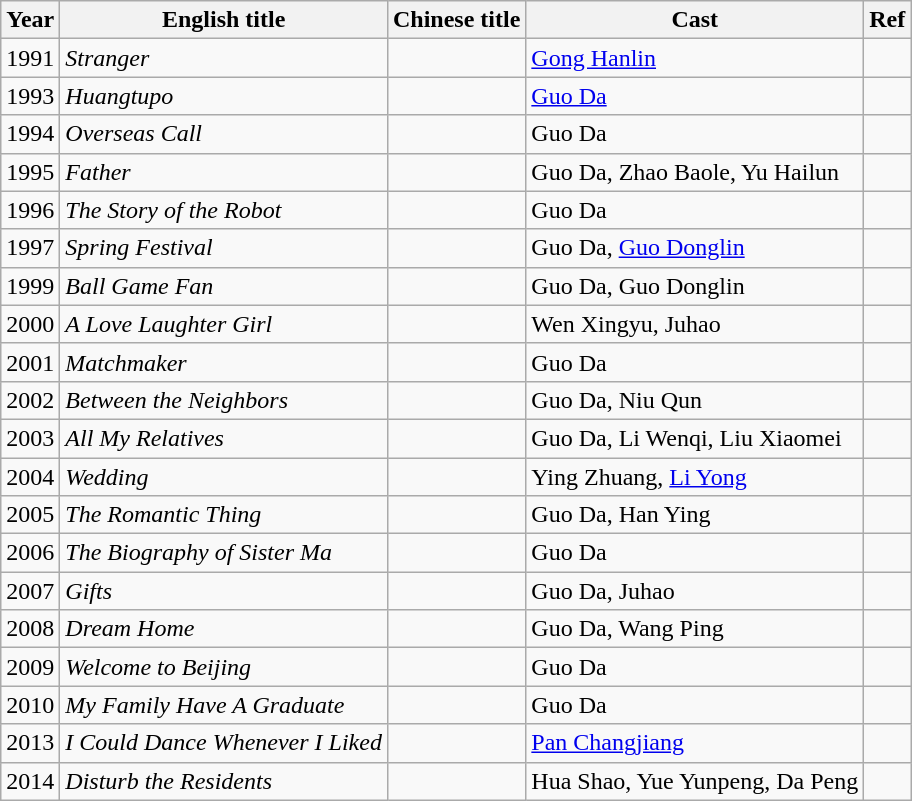<table class="wikitable">
<tr>
<th>Year</th>
<th>English title</th>
<th>Chinese title</th>
<th>Cast</th>
<th>Ref</th>
</tr>
<tr>
<td>1991</td>
<td><em>Stranger</em></td>
<td></td>
<td><a href='#'>Gong Hanlin</a></td>
<td></td>
</tr>
<tr>
<td>1993</td>
<td><em>Huangtupo</em></td>
<td></td>
<td><a href='#'>Guo Da</a></td>
<td></td>
</tr>
<tr>
<td>1994</td>
<td><em>Overseas Call</em></td>
<td></td>
<td>Guo Da</td>
<td></td>
</tr>
<tr>
<td>1995</td>
<td><em>Father</em></td>
<td></td>
<td>Guo Da, Zhao Baole, Yu Hailun</td>
<td></td>
</tr>
<tr>
<td>1996</td>
<td><em>The Story of the Robot</em></td>
<td></td>
<td>Guo Da</td>
<td></td>
</tr>
<tr>
<td>1997</td>
<td><em>Spring Festival</em></td>
<td></td>
<td>Guo Da, <a href='#'>Guo Donglin</a></td>
<td></td>
</tr>
<tr>
<td>1999</td>
<td><em>Ball Game Fan</em></td>
<td></td>
<td>Guo Da, Guo Donglin</td>
<td></td>
</tr>
<tr>
<td>2000</td>
<td><em>A Love Laughter Girl</em></td>
<td></td>
<td>Wen Xingyu, Juhao</td>
<td></td>
</tr>
<tr>
<td>2001</td>
<td><em>Matchmaker</em></td>
<td></td>
<td>Guo Da</td>
<td></td>
</tr>
<tr>
<td>2002</td>
<td><em>Between the Neighbors</em></td>
<td></td>
<td>Guo Da, Niu Qun</td>
<td></td>
</tr>
<tr>
<td>2003</td>
<td><em>All My Relatives</em></td>
<td></td>
<td>Guo Da, Li Wenqi, Liu Xiaomei</td>
<td></td>
</tr>
<tr>
<td>2004</td>
<td><em>Wedding</em></td>
<td></td>
<td>Ying Zhuang, <a href='#'>Li Yong</a></td>
<td></td>
</tr>
<tr>
<td>2005</td>
<td><em>The Romantic Thing</em></td>
<td></td>
<td>Guo Da, Han Ying</td>
<td></td>
</tr>
<tr>
<td>2006</td>
<td><em>The Biography of Sister Ma</em></td>
<td></td>
<td>Guo Da</td>
<td></td>
</tr>
<tr>
<td>2007</td>
<td><em>Gifts</em></td>
<td></td>
<td>Guo Da, Juhao</td>
<td></td>
</tr>
<tr>
<td>2008</td>
<td><em>Dream Home</em></td>
<td></td>
<td>Guo Da, Wang Ping</td>
<td></td>
</tr>
<tr>
<td>2009</td>
<td><em>Welcome to Beijing</em></td>
<td></td>
<td>Guo Da</td>
<td></td>
</tr>
<tr>
<td>2010</td>
<td><em>My Family Have A Graduate</em></td>
<td></td>
<td>Guo Da</td>
<td></td>
</tr>
<tr>
<td>2013</td>
<td><em>I Could Dance Whenever I Liked</em></td>
<td></td>
<td><a href='#'>Pan Changjiang</a></td>
<td></td>
</tr>
<tr>
<td>2014</td>
<td><em>Disturb the Residents</em></td>
<td></td>
<td>Hua Shao, Yue Yunpeng, Da Peng</td>
<td></td>
</tr>
</table>
